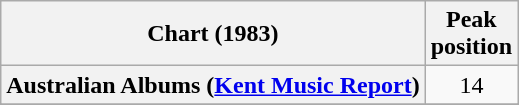<table class="wikitable sortable plainrowheaders" style="text-align:center">
<tr>
<th scope="col">Chart (1983)</th>
<th scope="col">Peak<br>position</th>
</tr>
<tr>
<th scope="row">Australian Albums (<a href='#'>Kent Music Report</a>)</th>
<td>14</td>
</tr>
<tr>
</tr>
<tr>
</tr>
<tr>
</tr>
<tr>
</tr>
<tr>
</tr>
<tr>
</tr>
</table>
